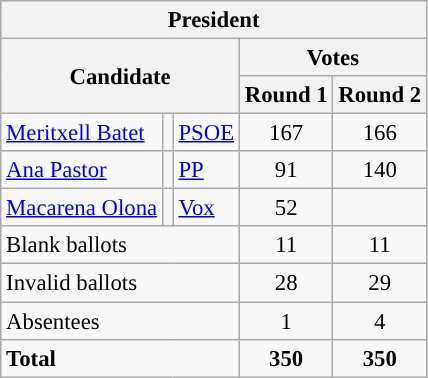<table class="wikitable" style="font-size:95%; text-align:center;">
<tr>
<th colspan="5">President</th>
</tr>
<tr>
<th colspan="3" rowspan="2">Candidate</th>
<th colspan="2">Votes</th>
</tr>
<tr>
<th>Round 1</th>
<th>Round 2</th>
</tr>
<tr>
<td align="left"> <a href='#'>Meritxell Batet</a></td>
<td style="background:"></td>
<td align="left"><a href='#'>PSOE</a></td>
<td>167</td>
<td>166</td>
</tr>
<tr>
<td align="left"> <a href='#'>Ana Pastor</a></td>
<td style="background:"></td>
<td align="left"><a href='#'>PP</a></td>
<td>91</td>
<td>140</td>
</tr>
<tr>
<td align="left"> <a href='#'>Macarena Olona</a></td>
<td style="background:"></td>
<td align="left"><a href='#'>Vox</a></td>
<td>52</td>
<td></td>
</tr>
<tr>
<td align=left colspan="3">Blank ballots</td>
<td>11</td>
<td>11</td>
</tr>
<tr>
<td align=left colspan="3">Invalid ballots</td>
<td>28</td>
<td>29</td>
</tr>
<tr>
<td align=left colspan="3">Absentees</td>
<td>1</td>
<td>4</td>
</tr>
<tr style="font-weight:bold">
<td align=left colspan="3">Total</td>
<td>350</td>
<td>350</td>
</tr>
</table>
